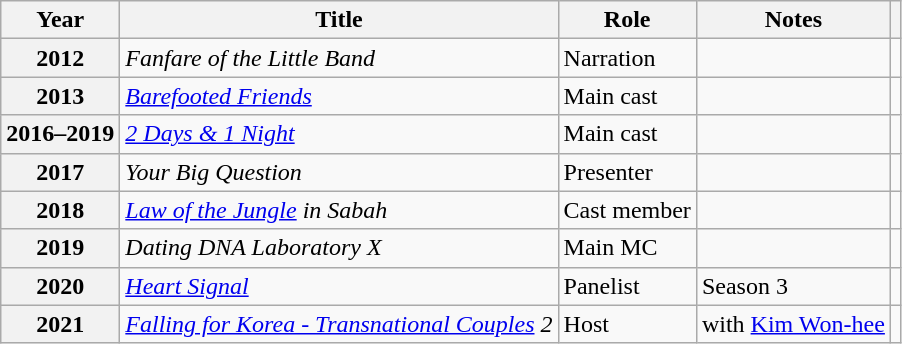<table class="wikitable plainrowheaders sortable">
<tr>
<th scope="col">Year</th>
<th scope="col">Title</th>
<th scope="col">Role</th>
<th scope="col" class="unsortable">Notes</th>
<th scope="col" class="unsortable"></th>
</tr>
<tr>
<th scope="row">2012</th>
<td><em>Fanfare of the Little Band</em></td>
<td>Narration</td>
<td></td>
<td style="text-align:center"></td>
</tr>
<tr>
<th scope="row">2013</th>
<td><em><a href='#'>Barefooted Friends</a></em></td>
<td>Main cast</td>
<td></td>
<td style="text-align:center"></td>
</tr>
<tr>
<th scope="row">2016–2019</th>
<td><em><a href='#'>2 Days & 1 Night</a></em></td>
<td>Main cast</td>
<td></td>
<td style="text-align:center"></td>
</tr>
<tr>
<th scope="row">2017</th>
<td><em>Your Big Question</em></td>
<td>Presenter</td>
<td></td>
<td style="text-align:center"></td>
</tr>
<tr>
<th scope="row">2018</th>
<td><em><a href='#'>Law of the Jungle</a> in Sabah</em></td>
<td>Cast member</td>
<td></td>
<td style="text-align:center"></td>
</tr>
<tr>
<th scope="row">2019</th>
<td><em>Dating DNA Laboratory X</em></td>
<td>Main MC</td>
<td></td>
<td style="text-align:center"></td>
</tr>
<tr>
<th scope="row">2020</th>
<td><em><a href='#'>Heart Signal</a> </em></td>
<td>Panelist</td>
<td>Season 3</td>
<td style="text-align:center"></td>
</tr>
<tr>
<th scope="row">2021</th>
<td><em><a href='#'>Falling for Korea - Transnational Couples</a> 2</em></td>
<td>Host</td>
<td>with <a href='#'>Kim Won-hee</a></td>
<td style="text-align:center"></td>
</tr>
</table>
